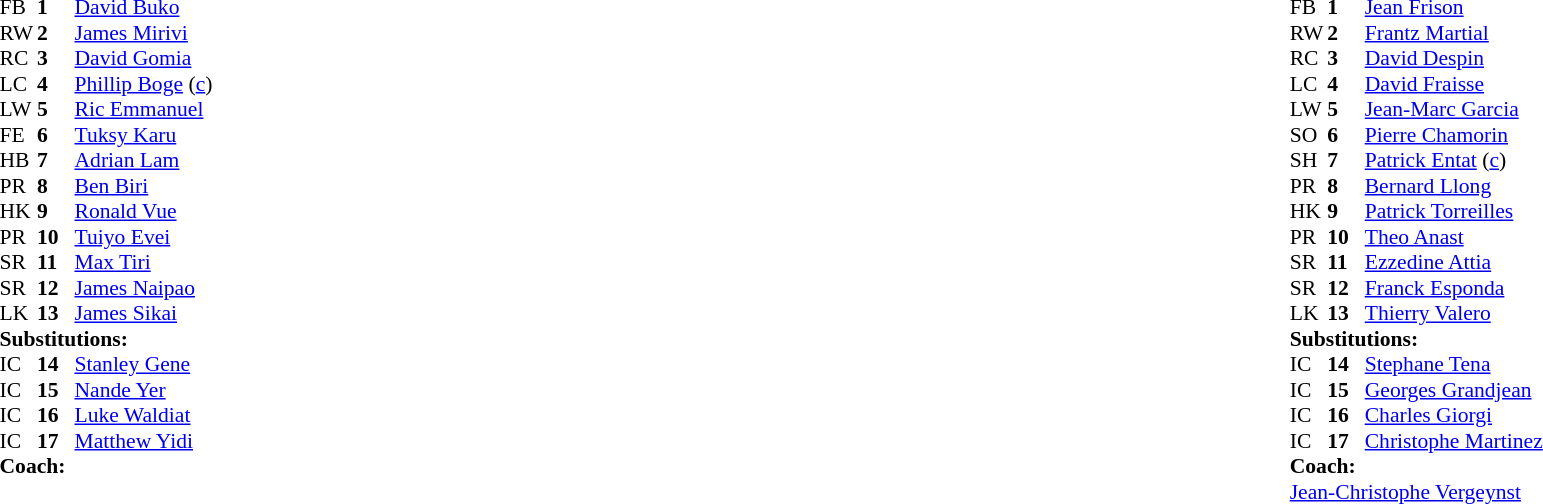<table width="100%">
<tr>
<td valign="top" width="50%"><br><table style="font-size: 90%" cellspacing="0" cellpadding="0">
<tr>
<th width="25"></th>
<th width="25"></th>
</tr>
<tr>
<td>FB</td>
<td><strong>1</strong></td>
<td><a href='#'>David Buko</a></td>
</tr>
<tr>
<td>RW</td>
<td><strong>2</strong></td>
<td><a href='#'>James Mirivi</a></td>
</tr>
<tr>
<td>RC</td>
<td><strong>3</strong></td>
<td><a href='#'>David Gomia</a></td>
</tr>
<tr>
<td>LC</td>
<td><strong>4</strong></td>
<td><a href='#'>Phillip Boge</a> (<a href='#'>c</a>)</td>
</tr>
<tr>
<td>LW</td>
<td><strong>5</strong></td>
<td><a href='#'>Ric Emmanuel</a></td>
</tr>
<tr>
<td>FE</td>
<td><strong>6</strong></td>
<td><a href='#'>Tuksy Karu</a></td>
</tr>
<tr>
<td>HB</td>
<td><strong>7</strong></td>
<td><a href='#'>Adrian Lam</a></td>
</tr>
<tr>
<td>PR</td>
<td><strong>8</strong></td>
<td><a href='#'>Ben Biri</a></td>
</tr>
<tr>
<td>HK</td>
<td><strong>9</strong></td>
<td><a href='#'>Ronald Vue</a></td>
</tr>
<tr>
<td>PR</td>
<td><strong>10</strong></td>
<td><a href='#'>Tuiyo Evei</a></td>
</tr>
<tr>
<td>SR</td>
<td><strong>11</strong></td>
<td><a href='#'>Max Tiri</a></td>
</tr>
<tr>
<td>SR</td>
<td><strong>12</strong></td>
<td><a href='#'>James Naipao</a></td>
</tr>
<tr>
<td>LK</td>
<td><strong>13</strong></td>
<td><a href='#'>James Sikai</a></td>
</tr>
<tr>
<td colspan=3><strong>Substitutions:</strong></td>
</tr>
<tr>
<td>IC</td>
<td><strong>14</strong></td>
<td><a href='#'>Stanley Gene</a></td>
</tr>
<tr>
<td>IC</td>
<td><strong>15</strong></td>
<td><a href='#'>Nande Yer</a></td>
</tr>
<tr>
<td>IC</td>
<td><strong>16</strong></td>
<td><a href='#'>Luke Waldiat</a></td>
</tr>
<tr>
<td>IC</td>
<td><strong>17</strong></td>
<td><a href='#'>Matthew Yidi</a></td>
</tr>
<tr>
<td colspan=3><strong>Coach:</strong></td>
</tr>
<tr>
<td colspan="4"></td>
</tr>
</table>
</td>
<td valign="top" width="50%"><br><table style="font-size: 90%" cellspacing="0" cellpadding="0" align="center">
<tr>
<th width="25"></th>
<th width="25"></th>
</tr>
<tr>
<td>FB</td>
<td><strong>1</strong></td>
<td><a href='#'>Jean Frison</a></td>
</tr>
<tr>
<td>RW</td>
<td><strong>2</strong></td>
<td><a href='#'>Frantz Martial</a></td>
</tr>
<tr>
<td>RC</td>
<td><strong>3</strong></td>
<td><a href='#'>David Despin</a></td>
</tr>
<tr>
<td>LC</td>
<td><strong>4</strong></td>
<td><a href='#'>David Fraisse</a></td>
</tr>
<tr>
<td>LW</td>
<td><strong>5</strong></td>
<td><a href='#'>Jean-Marc Garcia</a></td>
</tr>
<tr>
<td>SO</td>
<td><strong>6</strong></td>
<td><a href='#'>Pierre Chamorin</a></td>
</tr>
<tr>
<td>SH</td>
<td><strong>7</strong></td>
<td><a href='#'>Patrick Entat</a> (<a href='#'>c</a>)</td>
</tr>
<tr>
<td>PR</td>
<td><strong>8</strong></td>
<td><a href='#'>Bernard Llong</a></td>
</tr>
<tr>
<td>HK</td>
<td><strong>9</strong></td>
<td><a href='#'>Patrick Torreilles</a></td>
</tr>
<tr>
<td>PR</td>
<td><strong>10</strong></td>
<td><a href='#'>Theo Anast</a></td>
</tr>
<tr>
<td>SR</td>
<td><strong>11</strong></td>
<td><a href='#'>Ezzedine Attia</a></td>
</tr>
<tr>
<td>SR</td>
<td><strong>12</strong></td>
<td><a href='#'>Franck Esponda</a></td>
</tr>
<tr>
<td>LK</td>
<td><strong>13</strong></td>
<td><a href='#'>Thierry Valero</a></td>
</tr>
<tr>
<td colspan=3><strong>Substitutions:</strong></td>
</tr>
<tr>
<td>IC</td>
<td><strong>14</strong></td>
<td><a href='#'>Stephane Tena</a></td>
</tr>
<tr>
<td>IC</td>
<td><strong>15</strong></td>
<td><a href='#'>Georges Grandjean</a></td>
</tr>
<tr>
<td>IC</td>
<td><strong>16</strong></td>
<td><a href='#'>Charles Giorgi</a></td>
</tr>
<tr>
<td>IC</td>
<td><strong>17</strong></td>
<td><a href='#'>Christophe Martinez</a></td>
</tr>
<tr>
<td colspan=3><strong>Coach:</strong></td>
</tr>
<tr>
<td colspan="4"> <a href='#'>Jean-Christophe Vergeynst</a></td>
</tr>
</table>
</td>
</tr>
</table>
